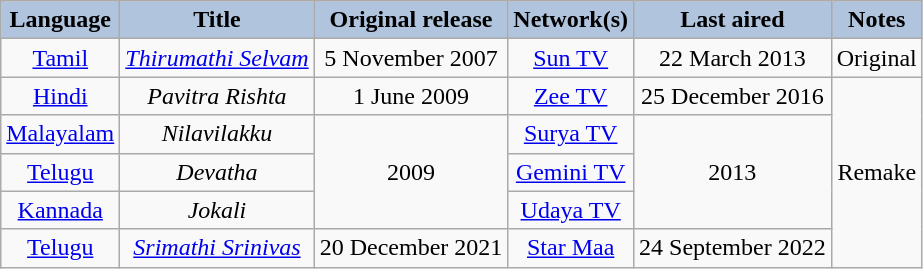<table class="wikitable sortable" style="text-align:center;">
<tr>
<th style="background:LightSteelBlue;">Language</th>
<th style="background:LightSteelBlue;">Title</th>
<th style="background:LightSteelBlue;">Original release</th>
<th style="background:LightSteelBlue;">Network(s)</th>
<th style="background:LightSteelBlue;">Last aired</th>
<th style="background:LightSteelBlue;">Notes</th>
</tr>
<tr>
<td><a href='#'>Tamil</a></td>
<td><em><a href='#'>Thirumathi Selvam</a></em></td>
<td>5 November 2007</td>
<td><a href='#'>Sun TV</a></td>
<td>22 March 2013</td>
<td>Original</td>
</tr>
<tr>
<td><a href='#'>Hindi</a></td>
<td><em>Pavitra Rishta</em></td>
<td>1 June 2009</td>
<td><a href='#'>Zee TV</a></td>
<td>25 December 2016</td>
<td rowspan="5">Remake</td>
</tr>
<tr>
<td><a href='#'>Malayalam</a></td>
<td><em>Nilavilakku</em></td>
<td rowspan="3">2009</td>
<td><a href='#'>Surya TV</a></td>
<td rowspan="3">2013</td>
</tr>
<tr>
<td><a href='#'>Telugu</a></td>
<td><em>Devatha</em></td>
<td><a href='#'>Gemini TV</a></td>
</tr>
<tr>
<td><a href='#'>Kannada</a></td>
<td><em>Jokali</em></td>
<td><a href='#'>Udaya TV</a></td>
</tr>
<tr>
<td><a href='#'>Telugu</a></td>
<td><em><a href='#'>Srimathi Srinivas</a></em></td>
<td>20 December 2021</td>
<td><a href='#'>Star Maa</a></td>
<td>24 September 2022</td>
</tr>
</table>
